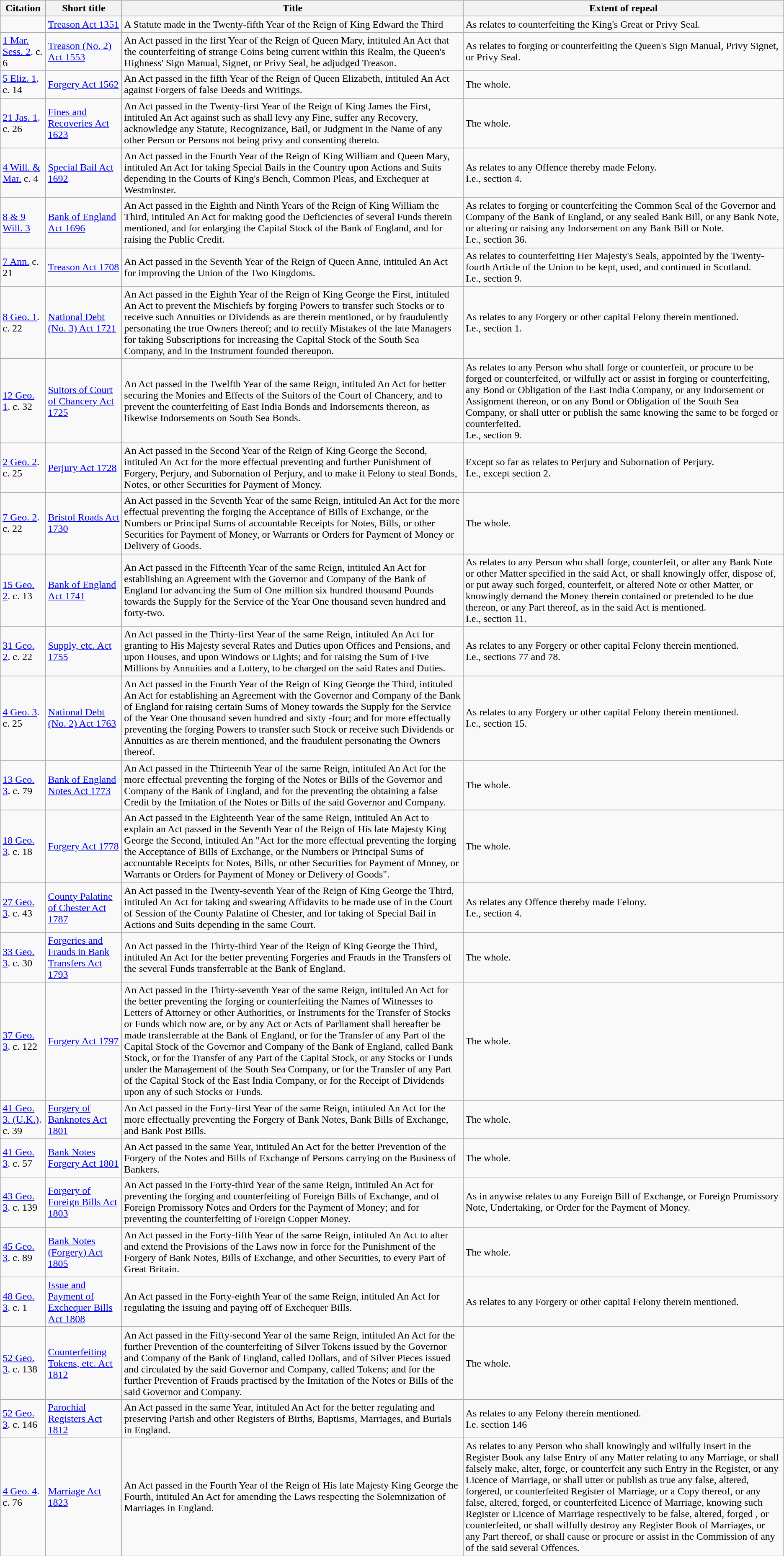<table class="wikitable">
<tr>
<th>Citation</th>
<th>Short title</th>
<th><strong>Title</strong></th>
<th>Extent of repeal</th>
</tr>
<tr>
<td></td>
<td><a href='#'>Treason Act 1351</a></td>
<td>A Statute made in the Twenty-fifth Year of the Reign of King Edward the Third</td>
<td>As relates to counterfeiting the King's Great or Privy Seal.</td>
</tr>
<tr>
<td><a href='#'>1 Mar. Sess. 2</a>. c. 6</td>
<td><a href='#'>Treason (No. 2) Act 1553</a></td>
<td>An Act passed in the first Year of the Reign of Queen Mary, intituled An Act that the counterfeiting of strange Coins being current within this Realm, the Queen's Highness' Sign Manual, Signet, or Privy Seal, be adjudged Treason.</td>
<td>As relates to forging or counterfeiting the Queen's Sign Manual, Privy Signet, or Privy Seal.</td>
</tr>
<tr>
<td><a href='#'>5 Eliz. 1</a>. c. 14</td>
<td><a href='#'>Forgery Act 1562</a></td>
<td>An Act passed in the fifth Year of the Reign of Queen Elizabeth, intituled An Act against Forgers of false Deeds and Writings.</td>
<td>The whole.</td>
</tr>
<tr>
<td><a href='#'>21 Jas. 1</a>. c. 26</td>
<td><a href='#'>Fines and Recoveries Act 1623</a></td>
<td>An Act passed in the Twenty-first Year of the Reign of King James the First, intituled An Act against such as shall levy any Fine, suffer any Recovery, acknowledge any Statute, Recognizance, Bail, or Judgment in the Name of any other Person or Persons not being privy and consenting thereto.</td>
<td>The whole.</td>
</tr>
<tr>
<td><a href='#'>4 Will. & Mar.</a> c. 4</td>
<td><a href='#'>Special Bail Act 1692</a></td>
<td>An Act passed in the Fourth Year of the Reign of King William and Queen Mary, intituled An Act for taking Special Bails in the Country upon Actions and Suits depending in the Courts of King's Bench, Common Pleas, and Exchequer at Westminster.</td>
<td>As relates to any Offence thereby made Felony.<br>I.e., section 4.</td>
</tr>
<tr>
<td><a href='#'>8 & 9 Will. 3</a></td>
<td><a href='#'>Bank of England Act 1696</a></td>
<td>An Act passed in the Eighth and Ninth Years of the Reign of King William the Third, intituled An Act for making good the Deficiencies of several Funds therein mentioned, and for enlarging the Capital Stock of the Bank of England, and for raising the Public Credit.</td>
<td>As relates to forging or counterfeiting the Common Seal of the Governor and Company of the Bank of England, or any sealed Bank Bill, or any Bank Note, or altering or raising any Indorsement on any Bank Bill or Note.<br>I.e., section 36.</td>
</tr>
<tr>
<td><a href='#'>7 Ann.</a> c. 21</td>
<td><a href='#'>Treason Act 1708</a></td>
<td>An Act passed in the Seventh Year of the Reign of Queen Anne, intituled An Act for improving the Union of the Two Kingdoms.</td>
<td>As relates to counterfeiting Her Majesty's Seals, appointed by the Twenty-fourth Article of the Union to be kept, used, and continued in Scotland.<br>I.e., section 9.</td>
</tr>
<tr>
<td><a href='#'>8 Geo. 1</a>. c. 22</td>
<td><a href='#'>National Debt (No. 3) Act 1721</a></td>
<td>An Act passed in the Eighth Year of the Reign of King George the First, intituled An Act to prevent the Mischiefs by forging Powers to transfer such Stocks or to receive such Annuities or Dividends as are therein mentioned, or by fraudulently personating the true Owners thereof; and to rectify Mistakes of the late Managers for taking Subscriptions for increasing the Capital Stock of the South Sea Company, and in the Instrument founded thereupon.</td>
<td>As relates to any Forgery or other capital Felony therein mentioned.<br>I.e., section 1.</td>
</tr>
<tr>
<td><a href='#'>12 Geo. 1</a>. c. 32</td>
<td><a href='#'>Suitors of Court of Chancery Act 1725</a></td>
<td>An Act passed in the Twelfth Year of the same Reign, intituled An Act for better securing the Monies and Effects of the Suitors of the Court of Chancery, and to prevent the counterfeiting of East India Bonds and Indorsements thereon, as likewise Indorsements on South Sea Bonds.</td>
<td>As relates to any Person who shall forge or counterfeit, or procure to be forged or counterfeited, or wilfully act or assist in forging or counterfeiting, any Bond or Obligation of the East India Company, or any Indorsement or Assignment thereon, or on any Bond or Obligation of the South Sea Company, or shall utter or publish the same knowing the same to be forged or counterfeited.<br>I.e., section 9.</td>
</tr>
<tr>
<td><a href='#'>2 Geo. 2</a>. c. 25</td>
<td><a href='#'>Perjury Act 1728</a></td>
<td>An Act passed in the Second Year of the Reign of King George the Second, intituled An Act for the more effectual preventing and further Punishment of Forgery, Perjury, and Subornation of Perjury, and to make it Felony to steal Bonds, Notes, or other Securities for Payment of Money.</td>
<td>Except so far as relates to Perjury and Subornation of Perjury.<br>I.e., except section 2.</td>
</tr>
<tr>
<td><a href='#'>7 Geo. 2</a>. c. 22</td>
<td><a href='#'>Bristol Roads Act 1730</a></td>
<td>An Act passed in the Seventh Year of the same Reign, intituled An Act for the more effectual preventing the forging the Acceptance of Bills of Exchange, or the Numbers or Principal Sums of accountable Receipts for Notes, Bills, or other Securities for Payment of Money, or Warrants or Orders for Payment of Money or Delivery of Goods.</td>
<td>The whole.</td>
</tr>
<tr>
<td><a href='#'>15 Geo. 2</a>. c. 13</td>
<td><a href='#'>Bank of England Act 1741</a></td>
<td>An Act passed in the Fifteenth Year of the same Reign, intituled An Act for establishing an Agreement with the Governor and Company of the Bank of England for advancing the Sum of One million six hundred thousand Pounds towards the Supply for the Service of the Year One thousand seven hundred and forty-two.</td>
<td>As relates to any Person who shall forge, counterfeit, or alter any Bank Note or other Matter specified in the said Act, or shall knowingly offer, dispose of, or put away such forged, counterfeit, or altered Note or other Matter, or knowingly demand the Money therein contained or pretended to be due thereon, or any Part thereof, as in the said Act is mentioned.<br>I.e., section 11.</td>
</tr>
<tr>
<td><a href='#'>31 Geo. 2</a>. c. 22</td>
<td><a href='#'>Supply, etc. Act 1755</a></td>
<td>An Act passed in the Thirty-first Year of the same Reign, intituled An Act for granting to His Majesty several Rates and Duties upon Offices and Pensions, and upon Houses, and upon Windows or Lights; and for raising the Sum of Five Millions by Annuities and a Lottery, to be charged on the said Rates and Duties.</td>
<td>As relates to any Forgery or other capital Felony therein mentioned.<br>I.e., sections 77 and 78.</td>
</tr>
<tr>
<td><a href='#'>4 Geo. 3</a>. c. 25</td>
<td><a href='#'>National Debt (No. 2) Act 1763</a></td>
<td>An Act passed in the Fourth Year of the Reign of King George the Third, intituled An Act for establishing an Agreement with the Governor and Company of the Bank of England for raising certain Sums of Money towards the Supply for the Service of the Year One thousand seven hundred and sixty -four; and for more effectually preventing the forging Powers to transfer such Stock or receive such Dividends or Annuities as are therein mentioned, and the fraudulent personating the Owners thereof.</td>
<td>As relates to any Forgery or other capital Felony therein mentioned.<br>I.e., section 15.</td>
</tr>
<tr>
<td><a href='#'>13 Geo. 3</a>. c. 79</td>
<td><a href='#'>Bank of England Notes Act 1773</a></td>
<td>An Act passed in the Thirteenth Year of the same Reign, intituled An Act for the more effectual preventing the forging of the Notes or Bills of the Governor and Company of the Bank of England, and for the preventing the obtaining a false Credit by the Imitation of the Notes or Bills of the said Governor and Company.</td>
<td>The whole.</td>
</tr>
<tr>
<td><a href='#'>18 Geo. 3</a>. c. 18</td>
<td><a href='#'>Forgery Act 1778</a></td>
<td>An Act passed in the Eighteenth Year of the same Reign, intituled An Act to explain an Act passed in the Seventh Year of the Reign of His late Majesty King George the Second, intituled An "Act for the more effectual preventing the forging the Acceptance of Bills of Exchange, or the Numbers or Principal Sums of accountable Receipts for Notes, Bills, or other Securities for Payment of Money, or Warrants or Orders for Payment of Money or Delivery of Goods".</td>
<td>The whole.</td>
</tr>
<tr>
<td><a href='#'>27 Geo. 3</a>. c. 43</td>
<td><a href='#'>County Palatine of Chester Act 1787</a></td>
<td>An Act passed in the Twenty-seventh Year of the Reign of King George the Third, intituled An Act for taking and swearing Affidavits to be made use of in the Court of Session of the County Palatine of Chester, and for taking of Special Bail in Actions and Suits depending in the same Court.</td>
<td>As relates any Offence thereby made Felony.<br>I.e., section 4.</td>
</tr>
<tr>
<td><a href='#'>33 Geo. 3</a>. c. 30</td>
<td><a href='#'>Forgeries and Frauds in Bank Transfers Act 1793</a></td>
<td>An Act passed in the Thirty-third Year of the Reign of King George the Third, intituled An Act for the better preventing Forgeries and Frauds in the Transfers of the several Funds transferrable at the Bank of England.</td>
<td>The whole.</td>
</tr>
<tr>
<td><a href='#'>37 Geo. 3</a>. c. 122</td>
<td><a href='#'>Forgery Act 1797</a></td>
<td>An Act passed in the Thirty-seventh Year of the same Reign, intituled An Act for the better preventing the forging or counterfeiting the Names of Witnesses to Letters of Attorney or other Authorities, or Instruments for the Transfer of Stocks or Funds which now are, or by any Act or Acts of Parliament shall hereafter be made transferrable at the Bank of England, or for the Transfer of any Part of the Capital Stock of the Governor and Company of the Bank of England, called Bank Stock, or for the Transfer of any Part of the Capital Stock, or any Stocks or Funds under the Management of the South Sea Company, or for the Transfer of any Part of the Capital Stock of the East India Company, or for the Receipt of Dividends upon any of such Stocks or Funds.</td>
<td>The whole.</td>
</tr>
<tr>
<td><a href='#'>41 Geo. 3. (U.K.)</a>. c. 39</td>
<td><a href='#'>Forgery of Banknotes Act 1801</a></td>
<td>An Act passed in the Forty-first Year of the same Reign, intituled An Act for the more effectually preventing the Forgery of Bank Notes, Bank Bills of Exchange, and Bank Post Bills.</td>
<td>The whole.</td>
</tr>
<tr>
<td><a href='#'>41 Geo. 3</a>. c. 57</td>
<td><a href='#'>Bank Notes Forgery Act 1801</a></td>
<td>An Act passed in the same Year, intituled An Act for the better Prevention of the Forgery of the Notes and Bills of Exchange of Persons carrying on the Business of Bankers.</td>
<td>The whole.</td>
</tr>
<tr>
<td><a href='#'>43 Geo. 3</a>. c. 139</td>
<td><a href='#'>Forgery of Foreign Bills Act 1803</a></td>
<td>An Act passed in the Forty-third Year of the same Reign, intituled An Act for preventing the forging and counterfeiting of Foreign Bills of Exchange, and of Foreign Promissory Notes and Orders for the Payment of Money; and for preventing the counterfeiting of Foreign Copper Money.</td>
<td>As in anywise relates to any Foreign Bill of Exchange, or Foreign Promissory Note, Undertaking, or Order for the Payment of Money.</td>
</tr>
<tr>
<td><a href='#'>45 Geo. 3</a>. c. 89</td>
<td><a href='#'>Bank Notes (Forgery) Act 1805</a></td>
<td>An Act passed in the Forty-fifth Year of the same Reign, intituled An Act to alter and extend the Provisions of the Laws now in force for the Punishment of the Forgery of Bank Notes, Bills of Exchange, and other Securities, to every Part of Great Britain.</td>
<td>The whole.</td>
</tr>
<tr>
<td><a href='#'>48 Geo. 3</a>. c. 1</td>
<td><a href='#'>Issue and Payment of Exchequer Bills Act 1808</a></td>
<td>An Act passed in the Forty-eighth Year of the same Reign, intituled An Act for regulating the issuing and paying off of Exchequer Bills.</td>
<td>As relates to any Forgery or other capital Felony therein mentioned.</td>
</tr>
<tr>
<td><a href='#'>52 Geo. 3</a>. c. 138</td>
<td><a href='#'>Counterfeiting Tokens, etc. Act 1812</a></td>
<td>An Act passed in the Fifty-second Year of the same Reign, intituled An Act for the further Prevention of the counterfeiting of Silver Tokens issued by the Governor and Company of the Bank of England, called Dollars, and of Silver Pieces issued and circulated by the said Governor and Company, called Tokens; and for the further Prevention of Frauds practised by the Imitation of the Notes or Bills of the said Governor and Company.</td>
<td>The whole.</td>
</tr>
<tr>
<td><a href='#'>52 Geo. 3</a>. c. 146</td>
<td><a href='#'>Parochial Registers Act 1812</a></td>
<td>An Act passed in the same Year, intituled An Act for the better regulating and preserving Parish and other Registers of Births, Baptisms, Marriages, and Burials in England.</td>
<td>As relates to any Felony therein mentioned.<br>I.e. section 146</td>
</tr>
<tr>
<td><a href='#'>4 Geo. 4</a>. c. 76</td>
<td><a href='#'>Marriage Act 1823</a></td>
<td>An Act passed in the Fourth Year of the Reign of His late Majesty King George the Fourth, intituled An Act for amending the Laws respecting the Solemnization of Marriages in England.</td>
<td>As relates to any Person who shall knowingly and wilfully insert in the Register Book any false Entry of any Matter relating to any Marriage, or shall falsely make, alter, forge, or counterfeit any such Entry in the Register, or any Licence of Marriage, or shall utter or publish as true any false, altered, forgered, or counterfeited Register of Marriage, or a Copy thereof, or any false, altered, forged, or counterfeited Licence of Marriage, knowing such Register or Licence of Marriage respectively to be false, altered, forged , or counterfeited, or shall wilfully destroy any Register Book of Marriages, or any Part thereof, or shall cause or procure or assist in the Commission of any of the said several Offences.</td>
</tr>
</table>
